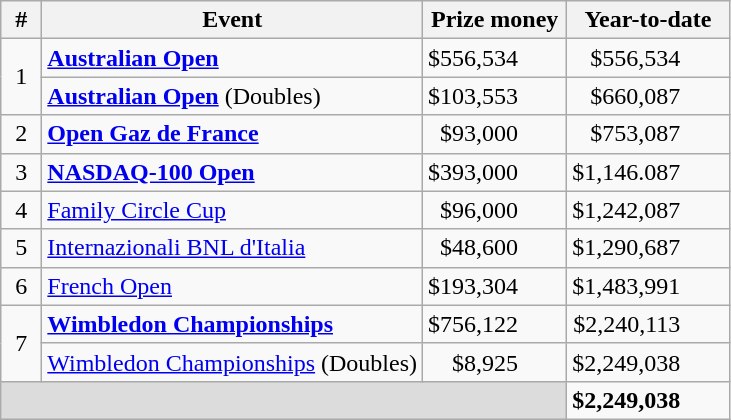<table class="wikitable sortable">
<tr>
<th width=20>#</th>
<th>Event</th>
<th>Prize money</th>
<th>Year-to-date</th>
</tr>
<tr>
<td align=center rowspan=2>1</td>
<td><strong><a href='#'>Australian Open</a></strong></td>
<td align=right style="padding-right: 2em">$556,534</td>
<td align=right style="padding-right: 2em">$556,534</td>
</tr>
<tr>
<td><strong><a href='#'>Australian Open</a></strong> (Doubles)</td>
<td align=right style="padding-right: 2em">$103,553</td>
<td align=right style="padding-right: 2em">$660,087</td>
</tr>
<tr>
<td align=center>2</td>
<td><strong><a href='#'>Open Gaz de France</a></strong></td>
<td align=right style="padding-right: 2em">$93,000</td>
<td align=right style="padding-right: 2em">$753,087</td>
</tr>
<tr>
<td align=center>3</td>
<td><strong><a href='#'>NASDAQ-100 Open</a></strong></td>
<td align=right style="padding-right: 2em">$393,000</td>
<td align=right style="padding-right: 2em">$1,146.087</td>
</tr>
<tr>
<td align=center>4</td>
<td><a href='#'>Family Circle Cup</a></td>
<td align=right style="padding-right: 2em">$96,000</td>
<td align=right style="padding-right: 2em">$1,242,087</td>
</tr>
<tr>
<td align=center>5</td>
<td><a href='#'>Internazionali BNL d'Italia</a></td>
<td align=right style="padding-right: 2em">$48,600</td>
<td align=right style="padding-right: 2em">$1,290,687</td>
</tr>
<tr>
<td align=center>6</td>
<td><a href='#'>French Open</a></td>
<td align=right style="padding-right: 2em">$193,304</td>
<td align=right style="padding-right: 2em">$1,483,991</td>
</tr>
<tr>
<td align=center rowspan=2>7</td>
<td><strong><a href='#'>Wimbledon Championships</a></strong></td>
<td align=right style="padding-right: 2em">$756,122</td>
<td align=right style="padding-right: 2em">$2,240,113</td>
</tr>
<tr>
<td><a href='#'>Wimbledon Championships</a> (Doubles)</td>
<td align=right style="padding-right: 2em">$8,925</td>
<td align=right style="padding-right: 2em">$2,249,038</td>
</tr>
<tr class="sortbottom">
<td colspan=3 bgcolor=#DCDCDC></td>
<td align=right style="padding-right: 2em"><strong>$2,249,038</strong></td>
</tr>
</table>
